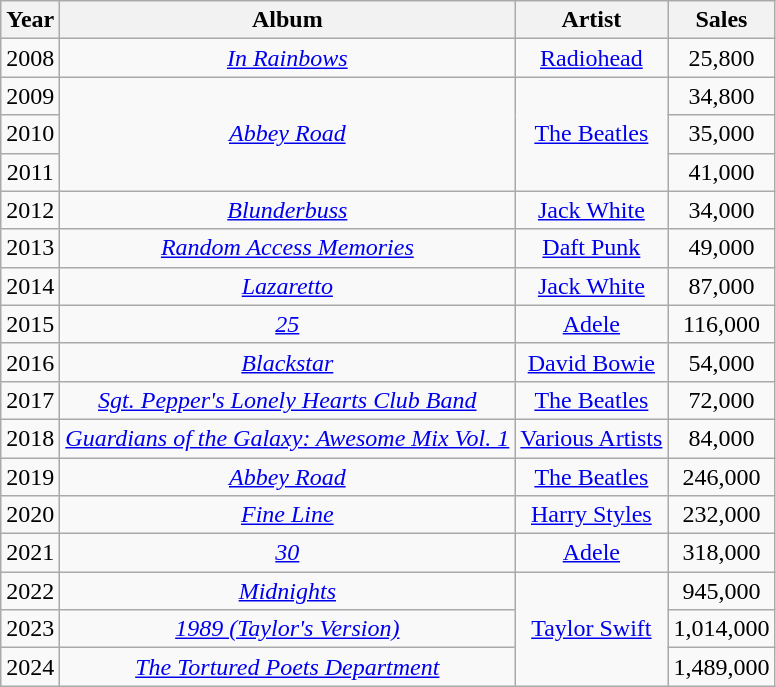<table class="wikitable" style="text-align: center;">
<tr>
<th>Year</th>
<th>Album</th>
<th>Artist</th>
<th>Sales</th>
</tr>
<tr>
<td>2008</td>
<td><em><a href='#'>In Rainbows</a></em></td>
<td><a href='#'>Radiohead</a></td>
<td>25,800</td>
</tr>
<tr>
<td>2009</td>
<td rowspan="3"><em><a href='#'>Abbey Road</a></em></td>
<td rowspan="3"><a href='#'>The Beatles</a></td>
<td>34,800</td>
</tr>
<tr>
<td>2010</td>
<td>35,000</td>
</tr>
<tr>
<td>2011</td>
<td>41,000</td>
</tr>
<tr>
<td>2012</td>
<td><em><a href='#'>Blunderbuss</a></em></td>
<td><a href='#'>Jack White</a></td>
<td>34,000</td>
</tr>
<tr>
<td>2013</td>
<td><em><a href='#'>Random Access Memories</a></em></td>
<td><a href='#'>Daft Punk</a></td>
<td>49,000</td>
</tr>
<tr>
<td>2014</td>
<td><em><a href='#'>Lazaretto</a></em></td>
<td><a href='#'>Jack White</a></td>
<td>87,000</td>
</tr>
<tr>
<td>2015</td>
<td><em><a href='#'>25</a></em></td>
<td><a href='#'>Adele</a></td>
<td>116,000</td>
</tr>
<tr>
<td>2016</td>
<td><em><a href='#'>Blackstar</a></em></td>
<td><a href='#'>David Bowie</a></td>
<td>54,000</td>
</tr>
<tr>
<td>2017</td>
<td><em><a href='#'>Sgt. Pepper's Lonely Hearts Club Band</a></em></td>
<td><a href='#'>The Beatles</a></td>
<td>72,000</td>
</tr>
<tr>
<td>2018</td>
<td><em><a href='#'>Guardians of the Galaxy: Awesome Mix Vol. 1</a></em></td>
<td><a href='#'>Various Artists</a></td>
<td>84,000</td>
</tr>
<tr>
<td>2019</td>
<td><em><a href='#'>Abbey Road</a></em></td>
<td><a href='#'>The Beatles</a></td>
<td>246,000</td>
</tr>
<tr>
<td>2020</td>
<td><em><a href='#'>Fine Line</a></em></td>
<td><a href='#'>Harry Styles</a></td>
<td>232,000</td>
</tr>
<tr>
<td>2021</td>
<td><em><a href='#'>30</a></em></td>
<td><a href='#'>Adele</a></td>
<td>318,000</td>
</tr>
<tr>
<td>2022</td>
<td><em><a href='#'>Midnights</a></em></td>
<td rowspan="3"><a href='#'>Taylor Swift</a></td>
<td>945,000</td>
</tr>
<tr>
<td>2023</td>
<td><em><a href='#'>1989 (Taylor's Version)</a></em></td>
<td>1,014,000</td>
</tr>
<tr>
<td>2024</td>
<td><em><a href='#'>The Tortured Poets Department</a></em></td>
<td>1,489,000</td>
</tr>
</table>
